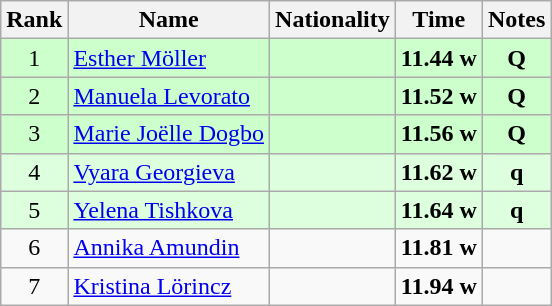<table class="wikitable sortable" style="text-align:center">
<tr>
<th>Rank</th>
<th>Name</th>
<th>Nationality</th>
<th>Time</th>
<th>Notes</th>
</tr>
<tr bgcolor=ccffcc>
<td>1</td>
<td align=left><a href='#'>Esther Möller</a></td>
<td align=left></td>
<td><strong>11.44</strong> <strong>w</strong></td>
<td><strong>Q</strong></td>
</tr>
<tr bgcolor=ccffcc>
<td>2</td>
<td align=left><a href='#'>Manuela Levorato</a></td>
<td align=left></td>
<td><strong>11.52</strong> <strong>w</strong></td>
<td><strong>Q</strong></td>
</tr>
<tr bgcolor=ccffcc>
<td>3</td>
<td align=left><a href='#'>Marie Joëlle Dogbo</a></td>
<td align=left></td>
<td><strong>11.56</strong> <strong>w</strong></td>
<td><strong>Q</strong></td>
</tr>
<tr bgcolor=ddffdd>
<td>4</td>
<td align=left><a href='#'>Vyara Georgieva</a></td>
<td align=left></td>
<td><strong>11.62</strong> <strong>w</strong></td>
<td><strong>q</strong></td>
</tr>
<tr bgcolor=ddffdd>
<td>5</td>
<td align=left><a href='#'>Yelena Tishkova</a></td>
<td align=left></td>
<td><strong>11.64</strong> <strong>w</strong></td>
<td><strong>q</strong></td>
</tr>
<tr>
<td>6</td>
<td align=left><a href='#'>Annika Amundin</a></td>
<td align=left></td>
<td><strong>11.81</strong> <strong>w</strong></td>
<td></td>
</tr>
<tr>
<td>7</td>
<td align=left><a href='#'>Kristina Lörincz</a></td>
<td align=left></td>
<td><strong>11.94</strong> <strong>w</strong></td>
<td></td>
</tr>
</table>
